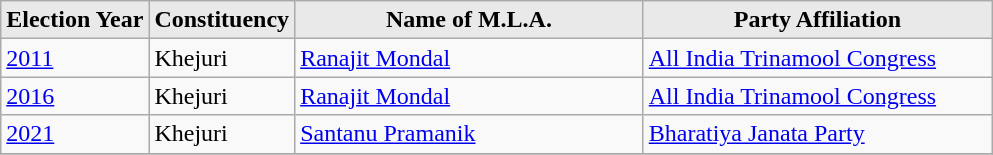<table class="wikitable sortable"ìÍĦĤĠč>
<tr>
<th style="background-color:#E9E9E9;text-align:centre;">Election Year</th>
<th style="background-color:#E9E9E9;text-align:centre;">Constituency</th>
<th style="background-color:#E9E9E9;text-align:centre;" width=225>Name of M.L.A.</th>
<th style="background-color:#E9E9E9;text-align:centre;" width=225>Party Affiliation</th>
</tr>
<tr>
<td><a href='#'>2011</a></td>
<td>Khejuri</td>
<td><a href='#'>Ranajit Mondal</a></td>
<td><a href='#'>All India Trinamool Congress</a></td>
</tr>
<tr>
<td><a href='#'>2016</a></td>
<td>Khejuri</td>
<td><a href='#'>Ranajit Mondal</a></td>
<td><a href='#'>All India Trinamool Congress</a></td>
</tr>
<tr>
<td><a href='#'>2021</a></td>
<td>Khejuri</td>
<td><a href='#'>Santanu Pramanik</a></td>
<td><a href='#'>Bharatiya Janata Party</a></td>
</tr>
<tr>
</tr>
</table>
